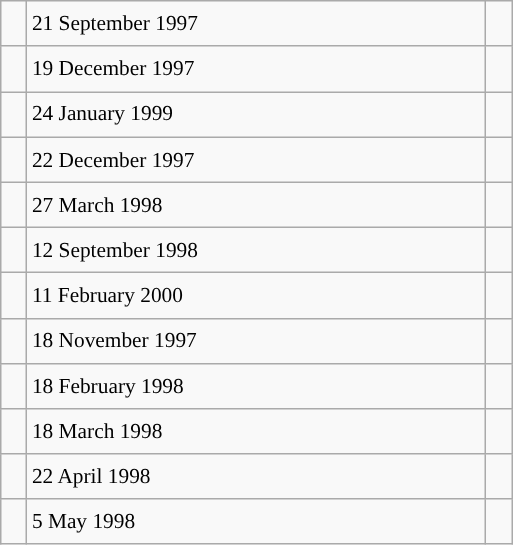<table class="wikitable" style="font-size: 89%; float: left; width: 24em; margin-right: 1em; line-height: 1.65em !important; height: 324px;">
<tr>
<td></td>
<td>21 September 1997</td>
<td></td>
</tr>
<tr>
<td></td>
<td>19 December 1997</td>
<td></td>
</tr>
<tr>
<td></td>
<td>24 January 1999</td>
<td></td>
</tr>
<tr>
<td></td>
<td>22 December 1997</td>
<td></td>
</tr>
<tr>
<td></td>
<td>27 March 1998</td>
<td></td>
</tr>
<tr>
<td></td>
<td>12 September 1998</td>
<td></td>
</tr>
<tr>
<td></td>
<td>11 February 2000</td>
<td></td>
</tr>
<tr>
<td></td>
<td>18 November 1997</td>
<td></td>
</tr>
<tr>
<td></td>
<td>18 February 1998</td>
<td></td>
</tr>
<tr>
<td></td>
<td>18 March 1998</td>
<td></td>
</tr>
<tr>
<td></td>
<td>22 April 1998</td>
<td></td>
</tr>
<tr>
<td></td>
<td>5 May 1998</td>
<td></td>
</tr>
</table>
